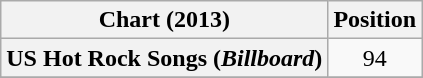<table class="wikitable plainrowheaders sortable" style="text-align:center;">
<tr>
<th>Chart (2013)</th>
<th>Position</th>
</tr>
<tr>
<th scope="row">US Hot Rock Songs (<em>Billboard</em>)</th>
<td style="text-align:center;">94</td>
</tr>
<tr>
</tr>
</table>
